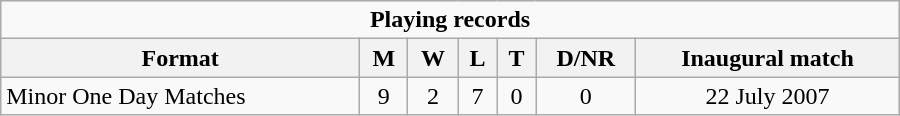<table class="wikitable" style="text-align: center; width: 600px">
<tr>
<td colspan="8" align="center"><strong>Playing records</strong></td>
</tr>
<tr>
<th>Format</th>
<th>M</th>
<th>W</th>
<th>L</th>
<th>T</th>
<th>D/NR</th>
<th>Inaugural match</th>
</tr>
<tr>
<td align="left">Minor One Day Matches</td>
<td>9</td>
<td>2</td>
<td>7</td>
<td>0</td>
<td>0</td>
<td>22 July 2007</td>
</tr>
</table>
